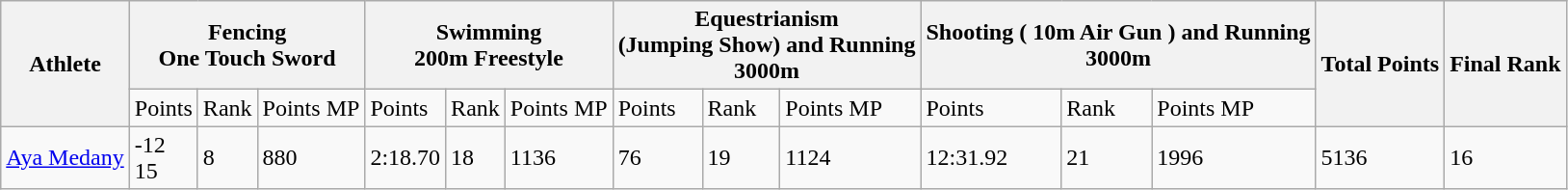<table class="wikitable">
<tr>
<th rowspan="2">Athlete</th>
<th colspan="3">Fencing<br>One Touch Sword</th>
<th colspan="3">Swimming<br>200m Freestyle</th>
<th colspan="3">Equestrianism<br>(Jumping Show) and Running<br>3000m</th>
<th colspan="3">Shooting ( 10m Air Gun ) and Running<br>3000m</th>
<th rowspan="2">Total Points</th>
<th rowspan="2">Final Rank</th>
</tr>
<tr>
<td>Points</td>
<td>Rank</td>
<td>Points MP</td>
<td>Points</td>
<td>Rank</td>
<td>Points MP</td>
<td>Points</td>
<td>Rank</td>
<td>Points MP</td>
<td>Points</td>
<td>Rank</td>
<td>Points MP</td>
</tr>
<tr>
<td><a href='#'>Aya Medany</a></td>
<td>-12<br>15</td>
<td>8</td>
<td>880</td>
<td>2:18.70</td>
<td>18</td>
<td>1136</td>
<td>76</td>
<td>19</td>
<td>1124</td>
<td>12:31.92</td>
<td>21</td>
<td>1996</td>
<td>5136</td>
<td>16</td>
</tr>
</table>
